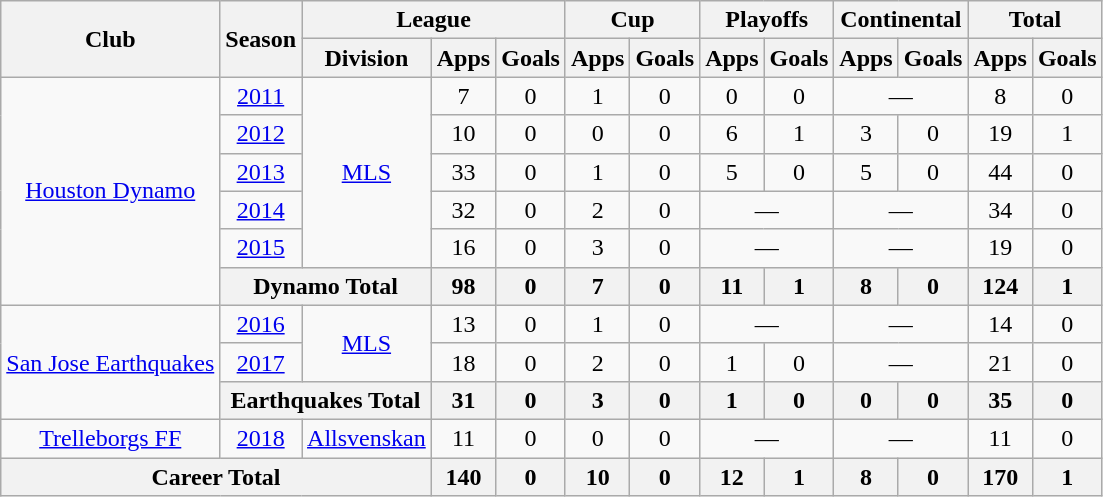<table class="wikitable" style="text-align:center">
<tr>
<th rowspan="2">Club</th>
<th rowspan="2">Season</th>
<th colspan="3">League</th>
<th colspan="2">Cup</th>
<th colspan="2">Playoffs</th>
<th colspan="2">Continental</th>
<th colspan="2">Total</th>
</tr>
<tr>
<th>Division</th>
<th>Apps</th>
<th>Goals</th>
<th>Apps</th>
<th>Goals</th>
<th>Apps</th>
<th>Goals</th>
<th>Apps</th>
<th>Goals</th>
<th>Apps</th>
<th>Goals</th>
</tr>
<tr>
<td rowspan="6"><a href='#'>Houston Dynamo</a></td>
<td><a href='#'>2011</a></td>
<td rowspan="5"><a href='#'>MLS</a></td>
<td>7</td>
<td>0</td>
<td>1</td>
<td>0</td>
<td>0</td>
<td>0</td>
<td colspan="2">—</td>
<td>8</td>
<td>0</td>
</tr>
<tr>
<td><a href='#'>2012</a></td>
<td>10</td>
<td>0</td>
<td>0</td>
<td>0</td>
<td>6</td>
<td>1</td>
<td>3</td>
<td>0</td>
<td>19</td>
<td>1</td>
</tr>
<tr>
<td><a href='#'>2013</a></td>
<td>33</td>
<td>0</td>
<td>1</td>
<td>0</td>
<td>5</td>
<td>0</td>
<td>5</td>
<td>0</td>
<td>44</td>
<td>0</td>
</tr>
<tr>
<td><a href='#'>2014</a></td>
<td>32</td>
<td>0</td>
<td>2</td>
<td>0</td>
<td colspan="2">—</td>
<td colspan="2">—</td>
<td>34</td>
<td>0</td>
</tr>
<tr>
<td><a href='#'>2015</a></td>
<td>16</td>
<td>0</td>
<td>3</td>
<td>0</td>
<td colspan="2">—</td>
<td colspan="2">—</td>
<td>19</td>
<td>0</td>
</tr>
<tr>
<th colspan="2">Dynamo Total</th>
<th>98</th>
<th>0</th>
<th>7</th>
<th>0</th>
<th>11</th>
<th>1</th>
<th>8</th>
<th>0</th>
<th>124</th>
<th>1</th>
</tr>
<tr>
<td rowspan="3"><a href='#'>San Jose Earthquakes</a></td>
<td><a href='#'>2016</a></td>
<td rowspan="2"><a href='#'>MLS</a></td>
<td>13</td>
<td>0</td>
<td>1</td>
<td>0</td>
<td colspan="2">—</td>
<td colspan="2">—</td>
<td>14</td>
<td>0</td>
</tr>
<tr>
<td><a href='#'>2017</a></td>
<td>18</td>
<td>0</td>
<td>2</td>
<td>0</td>
<td>1</td>
<td>0</td>
<td colspan="2">—</td>
<td>21</td>
<td>0</td>
</tr>
<tr>
<th colspan="2">Earthquakes Total</th>
<th>31</th>
<th>0</th>
<th>3</th>
<th>0</th>
<th>1</th>
<th>0</th>
<th>0</th>
<th>0</th>
<th>35</th>
<th>0</th>
</tr>
<tr>
<td><a href='#'>Trelleborgs FF</a></td>
<td><a href='#'>2018</a></td>
<td><a href='#'>Allsvenskan</a></td>
<td>11</td>
<td>0</td>
<td>0</td>
<td>0</td>
<td colspan="2">—</td>
<td colspan="2">—</td>
<td>11</td>
<td>0</td>
</tr>
<tr>
<th colspan="3">Career Total</th>
<th>140</th>
<th>0</th>
<th>10</th>
<th>0</th>
<th>12</th>
<th>1</th>
<th>8</th>
<th>0</th>
<th>170</th>
<th>1</th>
</tr>
</table>
